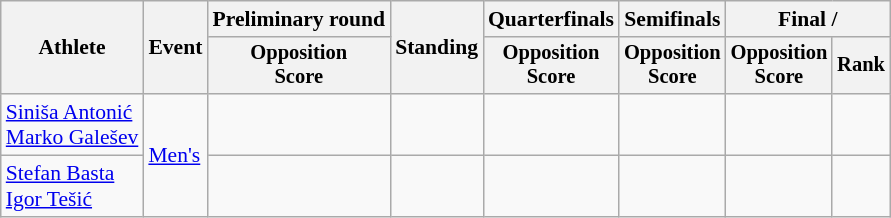<table class=wikitable style="font-size:90%">
<tr>
<th rowspan=2>Athlete</th>
<th rowspan=2>Event</th>
<th>Preliminary round</th>
<th rowspan=2>Standing</th>
<th>Quarterfinals</th>
<th>Semifinals</th>
<th colspan=2>Final / </th>
</tr>
<tr style="font-size:95%">
<th>Opposition<br>Score</th>
<th>Opposition<br>Score</th>
<th>Opposition<br>Score</th>
<th>Opposition<br>Score</th>
<th>Rank</th>
</tr>
<tr align=center>
<td align=left><a href='#'>Siniša Antonić</a><br><a href='#'>Marko Galešev</a></td>
<td align=left rowspan=2><a href='#'>Men's</a></td>
<td></td>
<td></td>
<td></td>
<td></td>
<td></td>
<td></td>
</tr>
<tr align=center>
<td align=left><a href='#'>Stefan Basta</a><br><a href='#'>Igor Tešić</a></td>
<td></td>
<td></td>
<td></td>
<td></td>
<td></td>
<td></td>
</tr>
</table>
